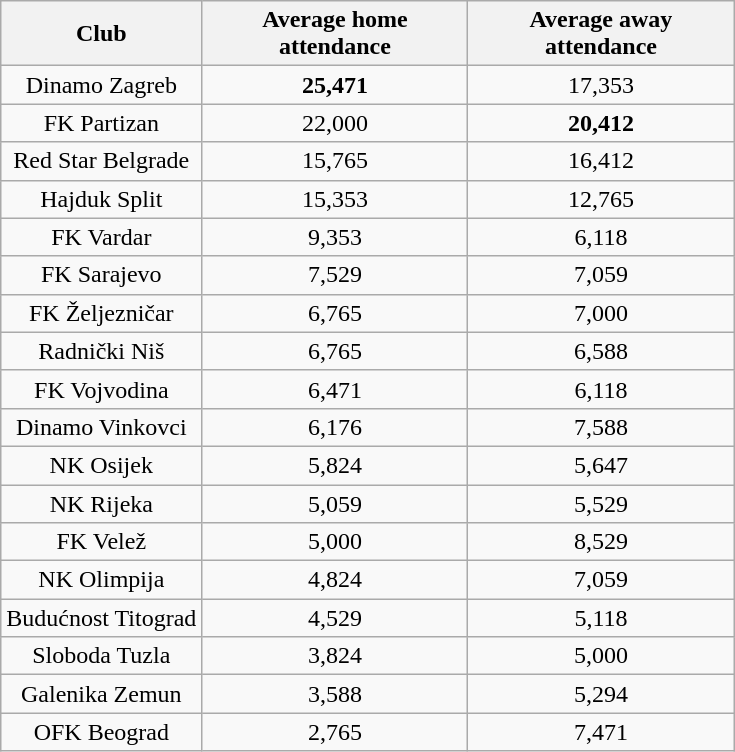<table class="wikitable sortable" style="text-align:center">
<tr>
<th class="unsortable">Club</th>
<th width=170>Average home attendance</th>
<th width=170>Average away attendance</th>
</tr>
<tr>
<td rowspan="1">Dinamo Zagreb</td>
<td><strong>25,471</strong></td>
<td>17,353</td>
</tr>
<tr>
<td rowspan="1">FK Partizan</td>
<td>22,000</td>
<td><strong>20,412</strong></td>
</tr>
<tr>
<td rowspan="1">Red Star Belgrade</td>
<td>15,765</td>
<td>16,412</td>
</tr>
<tr>
<td rowspan="1">Hajduk Split</td>
<td>15,353</td>
<td>12,765</td>
</tr>
<tr>
<td rowspan="1">FK Vardar</td>
<td>9,353</td>
<td>6,118</td>
</tr>
<tr>
<td rowspan="1">FK Sarajevo</td>
<td>7,529</td>
<td>7,059</td>
</tr>
<tr>
<td rowspan="1">FK Željezničar</td>
<td>6,765</td>
<td>7,000</td>
</tr>
<tr>
<td rowspan="1">Radnički Niš</td>
<td>6,765</td>
<td>6,588</td>
</tr>
<tr>
<td rowspan="1">FK Vojvodina</td>
<td>6,471</td>
<td>6,118</td>
</tr>
<tr>
<td rowspan="1">Dinamo Vinkovci</td>
<td>6,176</td>
<td>7,588</td>
</tr>
<tr>
<td rowspan="1">NK Osijek</td>
<td>5,824</td>
<td>5,647</td>
</tr>
<tr>
<td rowspan="1">NK Rijeka</td>
<td>5,059</td>
<td>5,529</td>
</tr>
<tr>
<td rowspan="1">FK Velež</td>
<td>5,000</td>
<td>8,529</td>
</tr>
<tr>
<td rowspan="1">NK Olimpija</td>
<td>4,824</td>
<td>7,059</td>
</tr>
<tr>
<td rowspan="1">Budućnost Titograd</td>
<td>4,529</td>
<td>5,118</td>
</tr>
<tr>
<td rowspan="1">Sloboda Tuzla</td>
<td>3,824</td>
<td>5,000</td>
</tr>
<tr>
<td rowspan="1">Galenika Zemun</td>
<td>3,588</td>
<td>5,294</td>
</tr>
<tr>
<td rowspan="1">OFK Beograd</td>
<td>2,765</td>
<td>7,471</td>
</tr>
</table>
